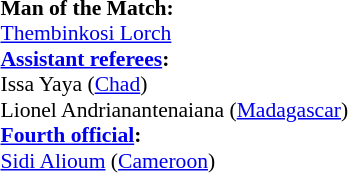<table width=50% style="font-size: 90%">
<tr>
<td><br><strong>Man of the Match:</strong>
<br> <a href='#'>Thembinkosi Lorch</a><br><strong><a href='#'>Assistant referees</a>:</strong>
<br>Issa Yaya (<a href='#'>Chad</a>)
<br>Lionel Andrianantenaiana (<a href='#'>Madagascar</a>)
<br><strong><a href='#'>Fourth official</a>:</strong>
<br><a href='#'>Sidi Alioum</a> (<a href='#'>Cameroon</a>)</td>
</tr>
</table>
